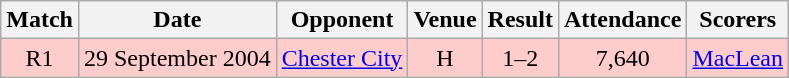<table class="wikitable" style="font-size:100%; text-align:center">
<tr>
<th>Match</th>
<th>Date</th>
<th>Opponent</th>
<th>Venue</th>
<th>Result</th>
<th>Attendance</th>
<th>Scorers</th>
</tr>
<tr style="background: #FFCCCC;">
<td>R1</td>
<td>29 September 2004</td>
<td><a href='#'>Chester City</a></td>
<td>H</td>
<td>1–2</td>
<td>7,640</td>
<td><a href='#'>MacLean</a></td>
</tr>
</table>
